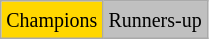<table class="wikitable">
<tr>
<td bgcolor=gold><small>Champions</small></td>
<td style="background:silver;"><small>Runners-up</small></td>
</tr>
</table>
